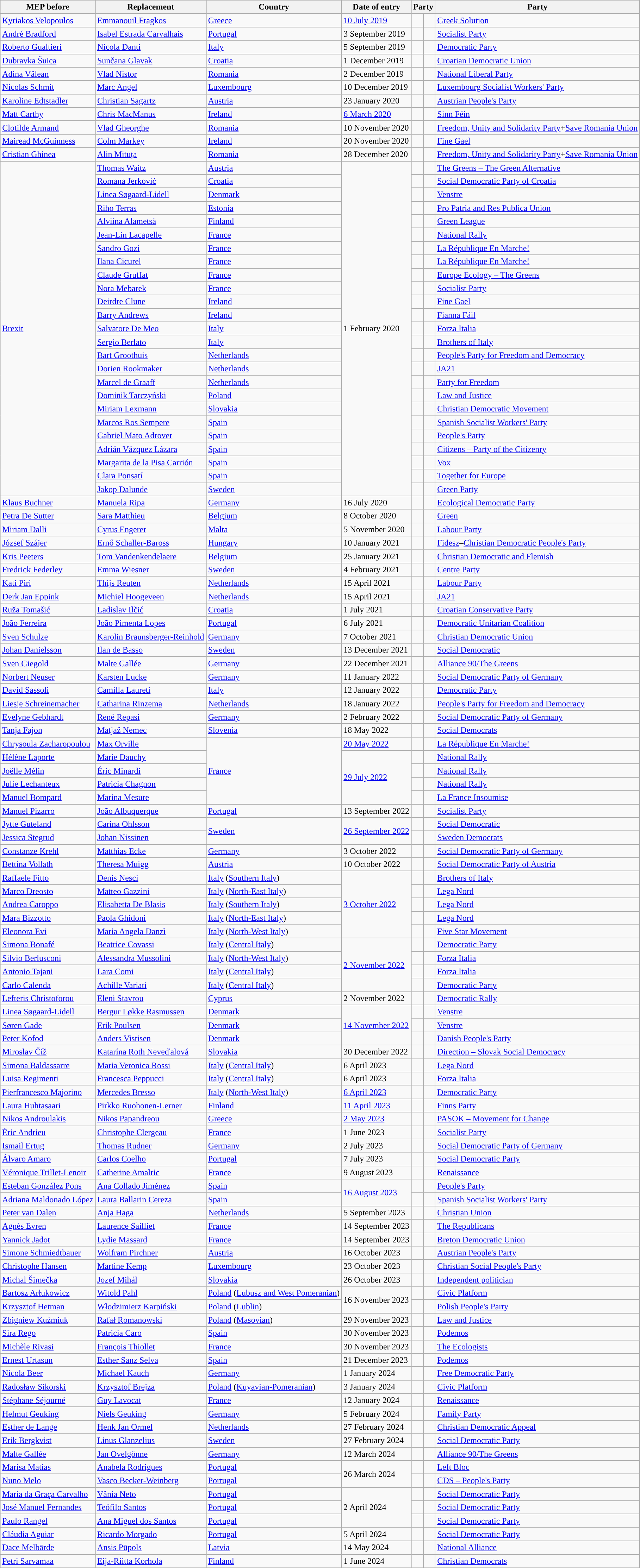<table class="wikitable sortable">
<tr>
<th>MEP before</th>
<th>Replacement</th>
<th>Country</th>
<th>Date of entry</th>
<th colspan="2">Party</th>
<th>Party</th>
</tr>
<tr>
<td><a href='#'>Kyriakos Velopoulos</a></td>
<td><a href='#'>Emmanouil Fragkos</a></td>
<td><a href='#'>Greece</a></td>
<td><a href='#'>10 July 2019</a></td>
<td style="background:"></td>
<td><strong></strong></td>
<td><a href='#'>Greek Solution</a></td>
</tr>
<tr>
<td><a href='#'>André Bradford</a></td>
<td><a href='#'>Isabel Estrada Carvalhais</a></td>
<td><a href='#'>Portugal</a></td>
<td>3 September 2019</td>
<td style="background-color:"></td>
<td><strong></strong></td>
<td><a href='#'>Socialist Party</a></td>
</tr>
<tr>
<td><a href='#'>Roberto Gualtieri</a></td>
<td><a href='#'>Nicola Danti</a></td>
<td><a href='#'>Italy</a></td>
<td>5 September 2019</td>
<td style="background-color:"></td>
<td><strong></strong></td>
<td><a href='#'>Democratic Party</a></td>
</tr>
<tr>
<td><a href='#'>Dubravka Šuica</a></td>
<td><a href='#'>Sunčana Glavak</a></td>
<td><a href='#'>Croatia</a></td>
<td>1 December 2019</td>
<td style="background-color:"></td>
<td><strong></strong></td>
<td><a href='#'>Croatian Democratic Union</a></td>
</tr>
<tr>
<td><a href='#'>Adina Vălean</a></td>
<td><a href='#'>Vlad Nistor</a></td>
<td><a href='#'>Romania</a></td>
<td>2 December 2019</td>
<td style="background-color:"></td>
<td><strong></strong></td>
<td><a href='#'>National Liberal Party</a></td>
</tr>
<tr>
<td><a href='#'>Nicolas Schmit</a></td>
<td><a href='#'>Marc Angel</a></td>
<td><a href='#'>Luxembourg</a></td>
<td>10 December 2019</td>
<td style="background-color:"></td>
<td><strong></strong></td>
<td><a href='#'>Luxembourg Socialist Workers' Party</a></td>
</tr>
<tr>
<td><a href='#'>Karoline Edtstadler</a></td>
<td><a href='#'>Christian Sagartz</a></td>
<td><a href='#'>Austria</a></td>
<td>23 January 2020</td>
<td style="background-color:"></td>
<td><strong></strong></td>
<td><a href='#'>Austrian People's Party</a></td>
</tr>
<tr>
<td><a href='#'>Matt Carthy</a></td>
<td><a href='#'>Chris MacManus</a></td>
<td><a href='#'>Ireland</a></td>
<td><a href='#'>6 March 2020</a></td>
<td style="background-color:"></td>
<td><strong></strong></td>
<td><a href='#'>Sinn Féin</a></td>
</tr>
<tr>
<td><a href='#'>Clotilde Armand</a></td>
<td><a href='#'>Vlad Gheorghe</a></td>
<td><a href='#'>Romania</a></td>
<td>10 November 2020</td>
<td style="background-color:"></td>
<td><strong></strong></td>
<td><a href='#'>Freedom, Unity and Solidarity Party</a>+<a href='#'>Save Romania Union</a></td>
</tr>
<tr>
<td><a href='#'>Mairead McGuinness</a></td>
<td><a href='#'>Colm Markey</a></td>
<td><a href='#'>Ireland</a></td>
<td>20 November 2020</td>
<td style="background-color:"></td>
<td><strong></strong></td>
<td><a href='#'>Fine Gael</a></td>
</tr>
<tr>
<td><a href='#'>Cristian Ghinea</a></td>
<td><a href='#'>Alin Mituța</a></td>
<td><a href='#'>Romania</a></td>
<td>28 December 2020</td>
<td style="background-color:"></td>
<td><strong></strong></td>
<td><a href='#'>Freedom, Unity and Solidarity Party</a>+<a href='#'>Save Romania Union</a></td>
</tr>
<tr>
<td rowspan="25"><a href='#'>Brexit</a></td>
<td><a href='#'>Thomas Waitz</a></td>
<td><a href='#'>Austria</a></td>
<td rowspan="25">1 February 2020</td>
<td style="background:"></td>
<td><strong></strong></td>
<td><a href='#'>The Greens – The Green Alternative</a></td>
</tr>
<tr>
<td><a href='#'>Romana Jerković</a></td>
<td><a href='#'>Croatia</a></td>
<td style="background-color:"></td>
<td><strong></strong></td>
<td><a href='#'>Social Democratic Party of Croatia</a></td>
</tr>
<tr>
<td><a href='#'>Linea Søgaard-Lidell</a></td>
<td><a href='#'>Denmark</a></td>
<td style="background-color:"></td>
<td><strong></strong></td>
<td><a href='#'>Venstre</a></td>
</tr>
<tr>
<td><a href='#'>Riho Terras</a></td>
<td><a href='#'>Estonia</a></td>
<td style="background-color:"></td>
<td><strong></strong></td>
<td><a href='#'>Pro Patria and Res Publica Union</a></td>
</tr>
<tr>
<td><a href='#'>Alviina Alametsä</a></td>
<td><a href='#'>Finland</a></td>
<td style="background:"></td>
<td><strong></strong></td>
<td><a href='#'>Green League</a></td>
</tr>
<tr>
<td><a href='#'>Jean-Lin Lacapelle</a></td>
<td><a href='#'>France</a></td>
<td style="background-color:"></td>
<td><strong></strong></td>
<td><a href='#'>National Rally</a></td>
</tr>
<tr>
<td><a href='#'>Sandro Gozi</a></td>
<td><a href='#'>France</a></td>
<td style="background-color:"></td>
<td><strong></strong></td>
<td><a href='#'>La République En Marche!</a></td>
</tr>
<tr>
<td><a href='#'>Ilana Cicurel</a></td>
<td><a href='#'>France</a></td>
<td style="background-color:"></td>
<td><strong></strong></td>
<td><a href='#'>La République En Marche!</a></td>
</tr>
<tr>
<td><a href='#'>Claude Gruffat</a></td>
<td><a href='#'>France</a></td>
<td style="background:"></td>
<td><strong></strong></td>
<td><a href='#'>Europe Ecology – The Greens</a></td>
</tr>
<tr>
<td><a href='#'>Nora Mebarek</a></td>
<td><a href='#'>France</a></td>
<td style="background-color:"></td>
<td><strong></strong></td>
<td><a href='#'>Socialist Party</a></td>
</tr>
<tr>
<td><a href='#'>Deirdre Clune</a></td>
<td><a href='#'>Ireland</a></td>
<td style="background-color:"></td>
<td><strong></strong></td>
<td><a href='#'>Fine Gael</a></td>
</tr>
<tr>
<td><a href='#'>Barry Andrews</a></td>
<td><a href='#'>Ireland</a></td>
<td style="background-color:"></td>
<td><strong></strong></td>
<td><a href='#'>Fianna Fáil</a></td>
</tr>
<tr>
<td><a href='#'>Salvatore De Meo</a></td>
<td><a href='#'>Italy</a></td>
<td style="background-color:"></td>
<td><strong></strong></td>
<td><a href='#'>Forza Italia</a></td>
</tr>
<tr>
<td><a href='#'>Sergio Berlato</a></td>
<td><a href='#'>Italy</a></td>
<td style="background:"></td>
<td><strong></strong></td>
<td><a href='#'>Brothers of Italy</a></td>
</tr>
<tr>
<td><a href='#'>Bart Groothuis</a></td>
<td><a href='#'>Netherlands</a></td>
<td style="background-color:"></td>
<td><strong></strong></td>
<td><a href='#'>People's Party for Freedom and Democracy</a></td>
</tr>
<tr>
<td><a href='#'>Dorien Rookmaker</a></td>
<td><a href='#'>Netherlands</a></td>
<td style="background:"></td>
<td><strong></strong></td>
<td><a href='#'>JA21</a></td>
</tr>
<tr>
<td><a href='#'>Marcel de Graaff</a></td>
<td><a href='#'>Netherlands</a></td>
<td style="background-color:"></td>
<td><strong></strong></td>
<td><a href='#'>Party for Freedom</a></td>
</tr>
<tr>
<td><a href='#'>Dominik Tarczyński</a></td>
<td><a href='#'>Poland</a></td>
<td style="background:"></td>
<td><strong></strong></td>
<td><a href='#'>Law and Justice</a></td>
</tr>
<tr>
<td><a href='#'>Miriam Lexmann</a></td>
<td><a href='#'>Slovakia</a></td>
<td style="background-color:"></td>
<td><strong></strong></td>
<td><a href='#'>Christian Democratic Movement</a></td>
</tr>
<tr>
<td><a href='#'>Marcos Ros Sempere</a></td>
<td><a href='#'>Spain</a></td>
<td style="background-color:"></td>
<td><strong></strong></td>
<td><a href='#'>Spanish Socialist Workers' Party</a></td>
</tr>
<tr>
<td><a href='#'>Gabriel Mato Adrover</a></td>
<td><a href='#'>Spain</a></td>
<td style="background-color:"></td>
<td><strong></strong></td>
<td><a href='#'>People's Party</a></td>
</tr>
<tr>
<td><a href='#'>Adrián Vázquez Lázara</a></td>
<td><a href='#'>Spain</a></td>
<td style="background-color:"></td>
<td><strong></strong></td>
<td><a href='#'>Citizens – Party of the Citizenry</a></td>
</tr>
<tr>
<td><a href='#'>Margarita de la Pisa Carrión</a></td>
<td><a href='#'>Spain</a></td>
<td style="background:"></td>
<td><strong></strong></td>
<td><a href='#'>Vox</a></td>
</tr>
<tr>
<td><a href='#'>Clara Ponsatí</a></td>
<td><a href='#'>Spain</a></td>
<td></td>
<td><strong></strong></td>
<td><a href='#'>Together for Europe</a></td>
</tr>
<tr>
<td><a href='#'>Jakop Dalunde</a></td>
<td><a href='#'>Sweden</a></td>
<td style="background:"></td>
<td><strong></strong></td>
<td><a href='#'>Green Party</a></td>
</tr>
<tr>
<td><a href='#'>Klaus Buchner</a></td>
<td><a href='#'>Manuela Ripa</a></td>
<td><a href='#'>Germany</a></td>
<td>16 July 2020</td>
<td style="background:"></td>
<td><strong></strong></td>
<td><a href='#'>Ecological Democratic Party</a></td>
</tr>
<tr>
<td><a href='#'>Petra De Sutter</a></td>
<td><a href='#'>Sara Matthieu</a></td>
<td><a href='#'>Belgium</a></td>
<td>8 October 2020</td>
<td style="background:"></td>
<td><strong></strong></td>
<td><a href='#'>Green</a></td>
</tr>
<tr>
<td><a href='#'>Miriam Dalli</a></td>
<td><a href='#'>Cyrus Engerer</a></td>
<td><a href='#'>Malta</a></td>
<td>5 November 2020</td>
<td style="background-color:"></td>
<td><strong></strong></td>
<td><a href='#'>Labour Party</a></td>
</tr>
<tr>
<td><a href='#'>József Szájer</a></td>
<td><a href='#'>Ernő Schaller-Baross</a></td>
<td><a href='#'>Hungary</a></td>
<td>10 January 2021</td>
<td style="background-color:"></td>
<td><strong></strong></td>
<td><a href='#'>Fidesz</a>–<a href='#'>Christian Democratic People's Party</a></td>
</tr>
<tr>
<td><a href='#'>Kris Peeters</a></td>
<td><a href='#'>Tom Vandenkendelaere</a></td>
<td><a href='#'>Belgium</a></td>
<td>25 January 2021</td>
<td style="background-color:"></td>
<td><strong></strong></td>
<td><a href='#'>Christian Democratic and Flemish</a></td>
</tr>
<tr>
<td><a href='#'>Fredrick Federley</a></td>
<td><a href='#'>Emma Wiesner</a></td>
<td><a href='#'>Sweden</a></td>
<td>4 February 2021</td>
<td style="background-color:"></td>
<td><strong></strong></td>
<td><a href='#'>Centre Party</a></td>
</tr>
<tr>
<td><a href='#'>Kati Piri</a></td>
<td><a href='#'>Thijs Reuten</a></td>
<td><a href='#'>Netherlands</a></td>
<td>15 April 2021</td>
<td style="background-color:"></td>
<td><strong></strong></td>
<td><a href='#'>Labour Party</a></td>
</tr>
<tr>
<td><a href='#'>Derk Jan Eppink</a></td>
<td><a href='#'>Michiel Hoogeveen</a></td>
<td><a href='#'>Netherlands</a></td>
<td>15 April 2021</td>
<td style="background:"></td>
<td><strong></strong></td>
<td><a href='#'>JA21</a></td>
</tr>
<tr>
<td><a href='#'>Ruža Tomašić</a></td>
<td><a href='#'>Ladislav Ilčić</a></td>
<td><a href='#'>Croatia</a></td>
<td>1 July 2021</td>
<td style="background:"></td>
<td><strong></strong></td>
<td><a href='#'>Croatian Conservative Party</a></td>
</tr>
<tr>
<td><a href='#'>João Ferreira</a></td>
<td><a href='#'>João Pimenta Lopes</a></td>
<td><a href='#'>Portugal</a></td>
<td>6 July 2021</td>
<td style="background-color:"></td>
<td><strong></strong></td>
<td><a href='#'>Democratic Unitarian Coalition</a></td>
</tr>
<tr>
<td><a href='#'>Sven Schulze</a></td>
<td><a href='#'>Karolin Braunsberger-Reinhold</a></td>
<td><a href='#'>Germany</a></td>
<td>7 October 2021</td>
<td style="background-color:"></td>
<td><strong></strong></td>
<td><a href='#'>Christian Democratic Union</a></td>
</tr>
<tr>
<td><a href='#'>Johan Danielsson</a></td>
<td><a href='#'>Ilan de Basso</a></td>
<td><a href='#'>Sweden</a></td>
<td>13 December 2021</td>
<td style="background-color:"></td>
<td><strong></strong></td>
<td><a href='#'>Social Democratic</a></td>
</tr>
<tr>
<td><a href='#'>Sven Giegold</a></td>
<td><a href='#'>Malte Gallée</a></td>
<td><a href='#'>Germany</a></td>
<td>22 December 2021</td>
<td style="background:"></td>
<td><strong></strong></td>
<td><a href='#'>Alliance 90/The Greens</a></td>
</tr>
<tr>
<td><a href='#'>Norbert Neuser</a></td>
<td><a href='#'>Karsten Lucke</a></td>
<td><a href='#'>Germany</a></td>
<td>11 January 2022</td>
<td style="background-color:"></td>
<td><strong></strong></td>
<td><a href='#'>Social Democratic Party of Germany</a></td>
</tr>
<tr>
<td><a href='#'>David Sassoli</a></td>
<td><a href='#'>Camilla Laureti</a></td>
<td><a href='#'>Italy</a></td>
<td>12 January 2022</td>
<td style="background-color:"></td>
<td><strong></strong></td>
<td><a href='#'>Democratic Party</a></td>
</tr>
<tr>
<td><a href='#'>Liesje Schreinemacher</a></td>
<td><a href='#'>Catharina Rinzema</a></td>
<td><a href='#'>Netherlands</a></td>
<td>18 January 2022</td>
<td style="background-color:"></td>
<td><strong></strong></td>
<td><a href='#'>People's Party for Freedom and Democracy</a></td>
</tr>
<tr>
<td><a href='#'>Evelyne Gebhardt</a></td>
<td><a href='#'>René Repasi</a></td>
<td><a href='#'>Germany</a></td>
<td>2 February 2022</td>
<td style="background-color:"></td>
<td><strong></strong></td>
<td><a href='#'>Social Democratic Party of Germany</a></td>
</tr>
<tr>
<td><a href='#'>Tanja Fajon</a></td>
<td><a href='#'>Matjaž Nemec</a></td>
<td><a href='#'>Slovenia</a></td>
<td>18 May 2022</td>
<td style="background-color:"></td>
<td><strong></strong></td>
<td><a href='#'>Social Democrats</a></td>
</tr>
<tr>
<td><a href='#'>Chrysoula Zacharopoulou</a></td>
<td><a href='#'>Max Orville</a></td>
<td rowspan="5"><a href='#'>France</a></td>
<td><a href='#'>20 May 2022</a></td>
<td style="background-color:"></td>
<td><strong></strong></td>
<td><a href='#'>La République En Marche!</a></td>
</tr>
<tr>
<td><a href='#'>Hélène Laporte</a></td>
<td><a href='#'>Marie Dauchy</a></td>
<td rowspan="4"><a href='#'>29 July 2022</a></td>
<td style="background-color:"></td>
<td><strong></strong></td>
<td><a href='#'>National Rally</a></td>
</tr>
<tr>
<td><a href='#'>Joëlle Mélin</a></td>
<td><a href='#'>Éric Minardi</a></td>
<td style="background-color:"></td>
<td><strong></strong></td>
<td><a href='#'>National Rally</a></td>
</tr>
<tr>
<td><a href='#'>Julie Lechanteux</a></td>
<td><a href='#'>Patricia Chagnon</a></td>
<td style="background-color:"></td>
<td><strong></strong></td>
<td><a href='#'>National Rally</a></td>
</tr>
<tr>
<td><a href='#'>Manuel Bompard</a></td>
<td><a href='#'>Marina Mesure</a></td>
<td style="background-color:"></td>
<td><strong></strong></td>
<td><a href='#'>La France Insoumise</a></td>
</tr>
<tr>
<td><a href='#'>Manuel Pizarro</a></td>
<td><a href='#'>João Albuquerque</a></td>
<td><a href='#'>Portugal</a></td>
<td>13 September 2022</td>
<td style="background-color:"></td>
<td><strong></strong></td>
<td><a href='#'>Socialist Party</a></td>
</tr>
<tr>
<td><a href='#'>Jytte Guteland</a></td>
<td><a href='#'>Carina Ohlsson</a></td>
<td rowspan="2"><a href='#'>Sweden</a></td>
<td rowspan="2"><a href='#'>26 September 2022</a></td>
<td style="background-color:"></td>
<td><strong></strong></td>
<td><a href='#'>Social Democratic</a></td>
</tr>
<tr>
<td><a href='#'>Jessica Stegrud</a></td>
<td><a href='#'>Johan Nissinen</a></td>
<td style="background:"></td>
<td><strong></strong></td>
<td><a href='#'>Sweden Democrats</a></td>
</tr>
<tr>
<td><a href='#'>Constanze Krehl</a></td>
<td><a href='#'>Matthias Ecke</a></td>
<td><a href='#'>Germany</a></td>
<td>3 October 2022</td>
<td style="background-color:"></td>
<td><strong></strong></td>
<td><a href='#'>Social Democratic Party of Germany</a></td>
</tr>
<tr>
<td><a href='#'>Bettina Vollath</a></td>
<td><a href='#'>Theresa Muigg</a></td>
<td><a href='#'>Austria</a></td>
<td>10 October 2022</td>
<td style="background-color:"></td>
<td><strong></strong></td>
<td><a href='#'>Social Democratic Party of Austria</a></td>
</tr>
<tr>
<td><a href='#'>Raffaele Fitto</a></td>
<td><a href='#'>Denis Nesci</a></td>
<td><a href='#'>Italy</a> (<a href='#'>Southern Italy</a>)</td>
<td rowspan="5"><a href='#'>3 October 2022</a></td>
<td style="background:"></td>
<td><strong></strong></td>
<td><a href='#'>Brothers of Italy</a></td>
</tr>
<tr>
<td><a href='#'>Marco Dreosto</a></td>
<td><a href='#'>Matteo Gazzini</a></td>
<td><a href='#'>Italy</a> (<a href='#'>North-East Italy</a>)</td>
<td style="background-color:"></td>
<td><strong></strong></td>
<td><a href='#'>Lega Nord</a></td>
</tr>
<tr>
<td><a href='#'>Andrea Caroppo</a></td>
<td><a href='#'>Elisabetta De Blasis</a></td>
<td><a href='#'>Italy</a> (<a href='#'>Southern Italy</a>)</td>
<td style="background-color:"></td>
<td><strong></strong></td>
<td><a href='#'>Lega Nord</a></td>
</tr>
<tr>
<td><a href='#'>Mara Bizzotto</a></td>
<td><a href='#'>Paola Ghidoni</a></td>
<td><a href='#'>Italy</a> (<a href='#'>North-East Italy</a>)</td>
<td style="background-color:"></td>
<td><strong></strong></td>
<td><a href='#'>Lega Nord</a></td>
</tr>
<tr>
<td><a href='#'>Eleonora Evi</a></td>
<td><a href='#'>Maria Angela Danzì</a></td>
<td><a href='#'>Italy</a> (<a href='#'>North-West Italy</a>)</td>
<td></td>
<td><strong></strong></td>
<td><a href='#'>Five Star Movement</a></td>
</tr>
<tr>
<td><a href='#'>Simona Bonafé</a></td>
<td><a href='#'>Beatrice Covassi</a></td>
<td><a href='#'>Italy</a> (<a href='#'>Central Italy</a>)</td>
<td rowspan="4"><a href='#'>2 November 2022</a></td>
<td style="background-color:"></td>
<td><strong></strong></td>
<td><a href='#'>Democratic Party</a></td>
</tr>
<tr>
<td><a href='#'>Silvio Berlusconi</a></td>
<td><a href='#'>Alessandra Mussolini</a></td>
<td><a href='#'>Italy</a> (<a href='#'>North-West Italy</a>)</td>
<td style="background-color:"></td>
<td><strong></strong></td>
<td><a href='#'>Forza Italia</a></td>
</tr>
<tr>
<td><a href='#'>Antonio Tajani</a></td>
<td><a href='#'>Lara Comi</a></td>
<td><a href='#'>Italy</a> (<a href='#'>Central Italy</a>)</td>
<td style="background-color:"></td>
<td><strong></strong></td>
<td><a href='#'>Forza Italia</a></td>
</tr>
<tr>
<td><a href='#'>Carlo Calenda</a></td>
<td><a href='#'>Achille Variati</a></td>
<td><a href='#'>Italy</a> (<a href='#'>Central Italy</a>)</td>
<td style="background-color:"></td>
<td><strong></strong></td>
<td><a href='#'>Democratic Party</a></td>
</tr>
<tr>
<td><a href='#'>Lefteris Christoforou</a></td>
<td><a href='#'>Eleni Stavrou</a></td>
<td><a href='#'>Cyprus</a></td>
<td>2 November 2022</td>
<td style="background-color:"></td>
<td><strong></strong></td>
<td><a href='#'>Democratic Rally</a></td>
</tr>
<tr>
<td><a href='#'>Linea Søgaard-Lidell</a></td>
<td><a href='#'>Bergur Løkke Rasmussen</a></td>
<td><a href='#'>Denmark</a></td>
<td rowspan="3"><a href='#'>14 November 2022</a></td>
<td style="background-color:"></td>
<td><strong></strong></td>
<td><a href='#'>Venstre</a></td>
</tr>
<tr>
<td><a href='#'>Søren Gade</a></td>
<td><a href='#'>Erik Poulsen</a></td>
<td><a href='#'>Denmark</a></td>
<td style="background-color:"></td>
<td><strong></strong></td>
<td><a href='#'>Venstre</a></td>
</tr>
<tr>
<td><a href='#'>Peter Kofod</a></td>
<td><a href='#'>Anders Vistisen</a></td>
<td><a href='#'>Denmark</a></td>
<td style="background-color:"></td>
<td><strong></strong></td>
<td><a href='#'>Danish People's Party</a></td>
</tr>
<tr>
<td><a href='#'>Miroslav Číž</a></td>
<td><a href='#'>Katarína Roth Neveďalová</a></td>
<td><a href='#'>Slovakia</a></td>
<td>30 December 2022</td>
<td style="background-color:"></td>
<td><strong></strong></td>
<td><a href='#'>Direction – Slovak Social Democracy</a></td>
</tr>
<tr>
<td><a href='#'>Simona Baldassarre</a></td>
<td><a href='#'>Maria Veronica Rossi</a></td>
<td><a href='#'>Italy</a> (<a href='#'>Central Italy</a>)</td>
<td>6 April 2023</td>
<td style="background-color:"></td>
<td><strong></strong></td>
<td><a href='#'>Lega Nord</a></td>
</tr>
<tr>
<td><a href='#'>Luisa Regimenti</a></td>
<td><a href='#'>Francesca Peppucci</a></td>
<td><a href='#'>Italy</a> (<a href='#'>Central Italy</a>)</td>
<td>6 April 2023</td>
<td style="background-color:"></td>
<td><strong></strong></td>
<td><a href='#'>Forza Italia</a></td>
</tr>
<tr>
<td><a href='#'>Pierfrancesco Majorino</a></td>
<td><a href='#'>Mercedes Bresso</a></td>
<td><a href='#'>Italy</a> (<a href='#'>North-West Italy</a>)</td>
<td><a href='#'>6 April 2023</a></td>
<td style="background-color:"></td>
<td><strong></strong></td>
<td><a href='#'>Democratic Party</a></td>
</tr>
<tr>
<td><a href='#'>Laura Huhtasaari</a></td>
<td><a href='#'>Pirkko Ruohonen-Lerner</a></td>
<td><a href='#'>Finland</a></td>
<td><a href='#'>11 April 2023</a></td>
<td style="background:"></td>
<td><strong></strong></td>
<td><a href='#'>Finns Party</a></td>
</tr>
<tr>
<td><a href='#'>Nikos Androulakis</a></td>
<td><a href='#'>Nikos Papandreou</a></td>
<td><a href='#'>Greece</a></td>
<td><a href='#'>2 May 2023</a></td>
<td style="background-color:"></td>
<td><strong></strong></td>
<td><a href='#'>PASOK – Movement for Change</a></td>
</tr>
<tr>
<td><a href='#'>Éric Andrieu</a></td>
<td><a href='#'>Christophe Clergeau</a></td>
<td><a href='#'>France</a></td>
<td>1 June 2023</td>
<td style="background-color:"></td>
<td><strong></strong></td>
<td><a href='#'>Socialist Party</a></td>
</tr>
<tr>
<td><a href='#'>Ismail Ertug</a></td>
<td><a href='#'>Thomas Rudner</a></td>
<td><a href='#'>Germany</a></td>
<td>2 July 2023</td>
<td style="background-color:"></td>
<td><strong></strong></td>
<td><a href='#'>Social Democratic Party of Germany</a></td>
</tr>
<tr>
<td><a href='#'>Álvaro Amaro</a></td>
<td><a href='#'>Carlos Coelho</a></td>
<td><a href='#'>Portugal</a></td>
<td>7 July 2023</td>
<td style="background-color:"></td>
<td><strong></strong></td>
<td><a href='#'>Social Democratic Party</a></td>
</tr>
<tr>
<td><a href='#'>Véronique Trillet-Lenoir</a></td>
<td><a href='#'>Catherine Amalric</a></td>
<td><a href='#'>France</a></td>
<td>9 August 2023</td>
<td style="background-color:"></td>
<td><strong></strong></td>
<td><a href='#'>Renaissance</a></td>
</tr>
<tr>
<td><a href='#'>Esteban González Pons</a></td>
<td><a href='#'>Ana Collado Jiménez</a></td>
<td><a href='#'>Spain</a></td>
<td rowspan="2"><a href='#'>16 August 2023</a></td>
<td style="background-color:"></td>
<td><strong></strong></td>
<td><a href='#'>People's Party</a></td>
</tr>
<tr>
<td><a href='#'>Adriana Maldonado López</a></td>
<td><a href='#'>Laura Ballarin Cereza</a></td>
<td><a href='#'>Spain</a></td>
<td style="background-color:"></td>
<td><strong></strong></td>
<td><a href='#'>Spanish Socialist Workers' Party</a></td>
</tr>
<tr>
<td><a href='#'>Peter van Dalen</a></td>
<td><a href='#'>Anja Haga</a></td>
<td><a href='#'>Netherlands</a></td>
<td>5 September 2023</td>
<td style="background-color:"></td>
<td><strong></strong></td>
<td><a href='#'>Christian Union</a></td>
</tr>
<tr>
<td><a href='#'>Agnès Evren</a></td>
<td><a href='#'>Laurence Sailliet</a></td>
<td><a href='#'>France</a></td>
<td>14 September 2023</td>
<td style="background-color:"></td>
<td><strong></strong></td>
<td><a href='#'>The Republicans</a></td>
</tr>
<tr>
<td><a href='#'>Yannick Jadot</a></td>
<td><a href='#'>Lydie Massard</a></td>
<td><a href='#'>France</a></td>
<td>14 September 2023</td>
<td style="background:"></td>
<td><strong></strong></td>
<td><a href='#'>Breton Democratic Union</a></td>
</tr>
<tr>
<td><a href='#'>Simone Schmiedtbauer</a></td>
<td><a href='#'>Wolfram Pirchner</a></td>
<td><a href='#'>Austria</a></td>
<td>16 October 2023</td>
<td style="background-color:"></td>
<td><strong></strong></td>
<td><a href='#'>Austrian People's Party</a></td>
</tr>
<tr>
<td><a href='#'>Christophe Hansen</a></td>
<td><a href='#'>Martine Kemp</a></td>
<td><a href='#'>Luxembourg</a></td>
<td>23 October 2023</td>
<td style="background-color:"></td>
<td><strong></strong></td>
<td><a href='#'>Christian Social People's Party</a></td>
</tr>
<tr>
<td><a href='#'>Michal Šimečka</a></td>
<td><a href='#'>Jozef Mihál</a></td>
<td><a href='#'>Slovakia</a></td>
<td>26 October 2023</td>
<td style="background-color:"></td>
<td><strong></strong></td>
<td><a href='#'>Independent politician</a></td>
</tr>
<tr>
<td><a href='#'>Bartosz Arłukowicz</a></td>
<td><a href='#'>Witold Pahl</a></td>
<td><a href='#'>Poland</a> (<a href='#'>Lubusz and West Pomeranian</a>)</td>
<td rowspan="2">16 November 2023</td>
<td style="background-color:"></td>
<td><strong></strong></td>
<td><a href='#'>Civic Platform</a></td>
</tr>
<tr>
<td><a href='#'>Krzysztof Hetman</a></td>
<td><a href='#'>Włodzimierz Karpiński</a></td>
<td><a href='#'>Poland</a> (<a href='#'>Lublin</a>)</td>
<td style="background-color:"></td>
<td><strong></strong></td>
<td><a href='#'>Polish People's Party</a></td>
</tr>
<tr>
<td><a href='#'>Zbigniew Kuźmiuk</a></td>
<td><a href='#'>Rafał Romanowski</a></td>
<td><a href='#'>Poland</a> (<a href='#'>Masovian</a>)</td>
<td>29 November 2023</td>
<td style="background-color:"></td>
<td><strong></strong></td>
<td><a href='#'>Law and Justice</a></td>
</tr>
<tr>
<td><a href='#'>Sira Rego</a></td>
<td><a href='#'>Patricia Caro</a></td>
<td><a href='#'>Spain</a></td>
<td>30 November 2023</td>
<td style="background-color:"></td>
<td><strong></strong></td>
<td><a href='#'>Podemos</a></td>
</tr>
<tr>
<td><a href='#'>Michèle Rivasi</a></td>
<td><a href='#'>François Thiollet</a></td>
<td><a href='#'>France</a></td>
<td>30 November 2023</td>
<td style="background:"></td>
<td><strong></strong></td>
<td><a href='#'>The Ecologists</a></td>
</tr>
<tr>
<td><a href='#'>Ernest Urtasun</a></td>
<td><a href='#'>Esther Sanz Selva</a></td>
<td><a href='#'>Spain</a></td>
<td>21 December 2023</td>
<td style="background-color:"></td>
<td><strong></strong></td>
<td><a href='#'>Podemos</a></td>
</tr>
<tr>
<td><a href='#'>Nicola Beer</a></td>
<td><a href='#'>Michael Kauch</a></td>
<td><a href='#'>Germany</a></td>
<td>1 January 2024</td>
<td style="background-color:"></td>
<td><strong></strong></td>
<td><a href='#'>Free Democratic Party</a></td>
</tr>
<tr>
<td><a href='#'>Radosław Sikorski</a></td>
<td><a href='#'>Krzysztof Brejza</a></td>
<td><a href='#'>Poland</a> (<a href='#'>Kuyavian-Pomeranian</a>)</td>
<td>3 January 2024</td>
<td style="background-color:"></td>
<td><strong></strong></td>
<td><a href='#'>Civic Platform</a></td>
</tr>
<tr>
<td><a href='#'>Stéphane Séjourné</a></td>
<td><a href='#'>Guy Lavocat</a></td>
<td><a href='#'>France</a></td>
<td>12 January 2024</td>
<td style="background-color:"></td>
<td><strong></strong></td>
<td><a href='#'>Renaissance</a></td>
</tr>
<tr>
<td><a href='#'>Helmut Geuking</a></td>
<td><a href='#'>Niels Geuking</a></td>
<td><a href='#'>Germany</a></td>
<td>5 February 2024</td>
<td></td>
<td><strong></strong></td>
<td><a href='#'>Family Party</a></td>
</tr>
<tr>
<td><a href='#'>Esther de Lange</a></td>
<td><a href='#'>Henk Jan Ormel</a></td>
<td><a href='#'>Netherlands</a></td>
<td>27 February 2024</td>
<td style="background-color:"></td>
<td><strong></strong></td>
<td><a href='#'>Christian Democratic Appeal</a></td>
</tr>
<tr>
<td><a href='#'>Erik Bergkvist</a></td>
<td><a href='#'>Linus Glanzelius</a></td>
<td><a href='#'>Sweden</a></td>
<td>27 February 2024</td>
<td style="background-color:"></td>
<td><strong></strong></td>
<td><a href='#'>Social Democratic Party</a></td>
</tr>
<tr>
<td><a href='#'>Malte Gallée</a></td>
<td><a href='#'>Jan Ovelgönne</a></td>
<td><a href='#'>Germany</a></td>
<td>12 March 2024</td>
<td style="background:"></td>
<td><strong></strong></td>
<td><a href='#'>Alliance 90/The Greens</a></td>
</tr>
<tr>
<td><a href='#'>Marisa Matias</a></td>
<td><a href='#'>Anabela Rodrigues</a></td>
<td><a href='#'>Portugal</a></td>
<td rowspan="2">26 March 2024</td>
<td style="background-color:"></td>
<td><strong></strong></td>
<td><a href='#'>Left Bloc</a></td>
</tr>
<tr>
<td><a href='#'>Nuno Melo</a></td>
<td><a href='#'>Vasco Becker-Weinberg</a></td>
<td><a href='#'>Portugal</a></td>
<td style="background-color:"></td>
<td><strong></strong></td>
<td><a href='#'>CDS – People's Party</a></td>
</tr>
<tr>
<td><a href='#'>Maria da Graça Carvalho</a></td>
<td><a href='#'>Vânia Neto</a></td>
<td><a href='#'>Portugal</a></td>
<td rowspan="3">2 April 2024</td>
<td style="background-color:"></td>
<td><strong></strong></td>
<td><a href='#'>Social Democratic Party</a></td>
</tr>
<tr>
<td><a href='#'>José Manuel Fernandes</a></td>
<td><a href='#'>Teófilo Santos</a></td>
<td><a href='#'>Portugal</a></td>
<td style="background-color:"></td>
<td><strong></strong></td>
<td><a href='#'>Social Democratic Party</a></td>
</tr>
<tr>
<td><a href='#'>Paulo Rangel</a></td>
<td><a href='#'>Ana Miguel dos Santos</a></td>
<td><a href='#'>Portugal</a></td>
<td style="background-color:"></td>
<td><strong></strong></td>
<td><a href='#'>Social Democratic Party</a></td>
</tr>
<tr>
<td><a href='#'>Cláudia Aguiar</a></td>
<td><a href='#'>Ricardo Morgado</a></td>
<td><a href='#'>Portugal</a></td>
<td>5 April 2024</td>
<td style="background-color:"></td>
<td><strong></strong></td>
<td><a href='#'>Social Democratic Party</a></td>
</tr>
<tr>
<td><a href='#'>Dace Melbārde</a></td>
<td><a href='#'>Ansis Pūpols</a></td>
<td><a href='#'>Latvia</a></td>
<td>14 May 2024</td>
<td style="background-color:"></td>
<td><strong></strong></td>
<td><a href='#'>National Alliance</a></td>
</tr>
<tr>
<td><a href='#'>Petri Sarvamaa</a></td>
<td><a href='#'>Eija-Riitta Korhola</a></td>
<td><a href='#'>Finland</a></td>
<td>1 June 2024</td>
<td style="background:"></td>
<td><strong></strong></td>
<td><a href='#'>Christian Democrats</a></td>
</tr>
</table>
